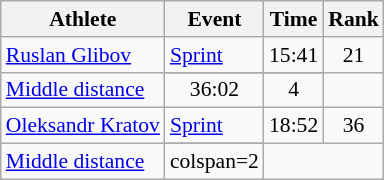<table class=wikitable style="font-size:90%">
<tr>
<th>Athlete</th>
<th>Event</th>
<th>Time</th>
<th>Rank</th>
</tr>
<tr align=center>
<td align=left rowspan=2><a href='#'>Ruslan Glibov</a></td>
<td align=left><a href='#'>Sprint</a></td>
<td>15:41</td>
<td>21</td>
</tr>
<tr>
</tr>
<tr align=center>
<td align=left><a href='#'>Middle distance</a></td>
<td>36:02</td>
<td>4</td>
</tr>
<tr align=center>
<td align=left rowspan=2><a href='#'>Oleksandr Kratov</a></td>
<td align=left><a href='#'>Sprint</a></td>
<td>18:52</td>
<td>36</td>
</tr>
<tr>
</tr>
<tr align=center>
<td align=left><a href='#'>Middle distance</a></td>
<td>colspan=2 </td>
</tr>
</table>
